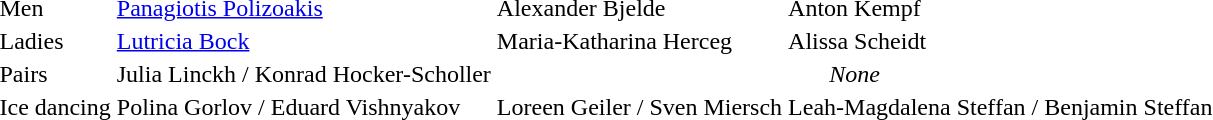<table>
<tr>
<td>Men</td>
<td><a href='#'>Panagiotis Polizoakis</a></td>
<td>Alexander Bjelde</td>
<td>Anton Kempf</td>
</tr>
<tr>
<td>Ladies</td>
<td><a href='#'>Lutricia Bock</a></td>
<td>Maria-Katharina Herceg</td>
<td>Alissa Scheidt</td>
</tr>
<tr>
<td>Pairs</td>
<td>Julia Linckh / Konrad Hocker-Scholler</td>
<td colspan=2 align=center><em>None</em></td>
</tr>
<tr>
<td>Ice dancing</td>
<td>Polina Gorlov / Eduard Vishnyakov</td>
<td>Loreen Geiler / Sven Miersch</td>
<td>Leah-Magdalena Steffan / Benjamin Steffan</td>
</tr>
</table>
